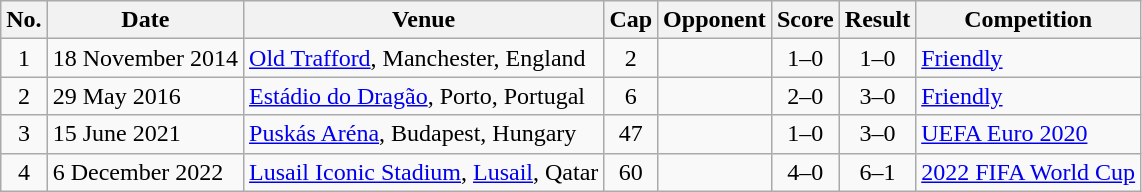<table class="wikitable sortable">
<tr>
<th scope=col>No.</th>
<th scope=col>Date</th>
<th scope=col>Venue</th>
<th scope=col>Cap</th>
<th scope=col>Opponent</th>
<th scope=col>Score</th>
<th scope=col>Result</th>
<th scope=col>Competition</th>
</tr>
<tr>
<td align="center">1</td>
<td>18 November 2014</td>
<td><a href='#'>Old Trafford</a>, Manchester, England</td>
<td align="center">2</td>
<td></td>
<td align="center">1–0</td>
<td align="center">1–0</td>
<td><a href='#'>Friendly</a></td>
</tr>
<tr>
<td align="center">2</td>
<td>29 May 2016</td>
<td><a href='#'>Estádio do Dragão</a>, Porto, Portugal</td>
<td align="center">6</td>
<td></td>
<td align="center">2–0</td>
<td align="center">3–0</td>
<td><a href='#'>Friendly</a></td>
</tr>
<tr>
<td align="center">3</td>
<td>15 June 2021</td>
<td><a href='#'>Puskás Aréna</a>, Budapest, Hungary</td>
<td align="center">47</td>
<td></td>
<td align="center">1–0</td>
<td align="center">3–0</td>
<td><a href='#'>UEFA Euro 2020</a></td>
</tr>
<tr>
<td align="center">4</td>
<td>6 December 2022</td>
<td><a href='#'>Lusail Iconic Stadium</a>, <a href='#'>Lusail</a>, Qatar</td>
<td align="center">60</td>
<td></td>
<td align="center">4–0</td>
<td align="center">6–1</td>
<td><a href='#'>2022 FIFA World Cup</a></td>
</tr>
</table>
